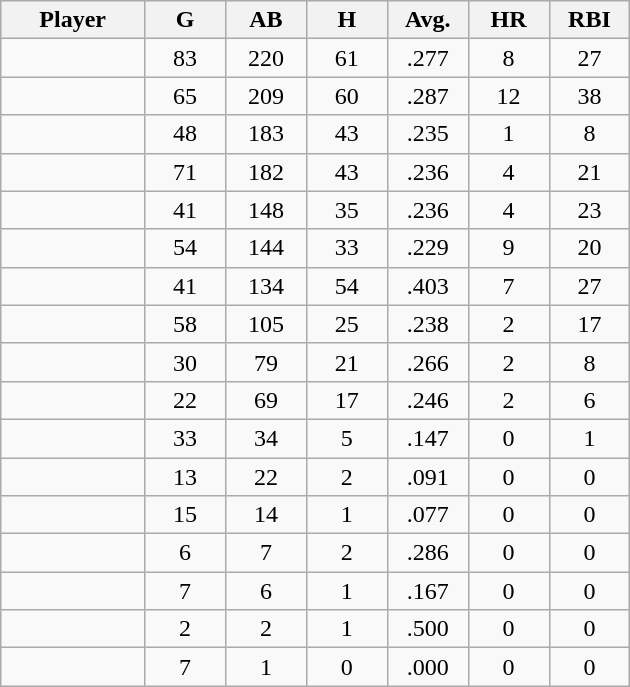<table class="wikitable sortable">
<tr>
<th bgcolor="#DDDDFF" width="16%">Player</th>
<th bgcolor="#DDDDFF" width="9%">G</th>
<th bgcolor="#DDDDFF" width="9%">AB</th>
<th bgcolor="#DDDDFF" width="9%">H</th>
<th bgcolor="#DDDDFF" width="9%">Avg.</th>
<th bgcolor="#DDDDFF" width="9%">HR</th>
<th bgcolor="#DDDDFF" width="9%">RBI</th>
</tr>
<tr align="center">
<td></td>
<td>83</td>
<td>220</td>
<td>61</td>
<td>.277</td>
<td>8</td>
<td>27</td>
</tr>
<tr align="center">
<td></td>
<td>65</td>
<td>209</td>
<td>60</td>
<td>.287</td>
<td>12</td>
<td>38</td>
</tr>
<tr align="center">
<td></td>
<td>48</td>
<td>183</td>
<td>43</td>
<td>.235</td>
<td>1</td>
<td>8</td>
</tr>
<tr align="center">
<td></td>
<td>71</td>
<td>182</td>
<td>43</td>
<td>.236</td>
<td>4</td>
<td>21</td>
</tr>
<tr align="center">
<td></td>
<td>41</td>
<td>148</td>
<td>35</td>
<td>.236</td>
<td>4</td>
<td>23</td>
</tr>
<tr align="center">
<td></td>
<td>54</td>
<td>144</td>
<td>33</td>
<td>.229</td>
<td>9</td>
<td>20</td>
</tr>
<tr align="center">
<td></td>
<td>41</td>
<td>134</td>
<td>54</td>
<td>.403</td>
<td>7</td>
<td>27</td>
</tr>
<tr align="center">
<td></td>
<td>58</td>
<td>105</td>
<td>25</td>
<td>.238</td>
<td>2</td>
<td>17</td>
</tr>
<tr align="center">
<td></td>
<td>30</td>
<td>79</td>
<td>21</td>
<td>.266</td>
<td>2</td>
<td>8</td>
</tr>
<tr align="center">
<td></td>
<td>22</td>
<td>69</td>
<td>17</td>
<td>.246</td>
<td>2</td>
<td>6</td>
</tr>
<tr align="center">
<td></td>
<td>33</td>
<td>34</td>
<td>5</td>
<td>.147</td>
<td>0</td>
<td>1</td>
</tr>
<tr align="center">
<td></td>
<td>13</td>
<td>22</td>
<td>2</td>
<td>.091</td>
<td>0</td>
<td>0</td>
</tr>
<tr align="center">
<td></td>
<td>15</td>
<td>14</td>
<td>1</td>
<td>.077</td>
<td>0</td>
<td>0</td>
</tr>
<tr align="center">
<td></td>
<td>6</td>
<td>7</td>
<td>2</td>
<td>.286</td>
<td>0</td>
<td>0</td>
</tr>
<tr align="center">
<td></td>
<td>7</td>
<td>6</td>
<td>1</td>
<td>.167</td>
<td>0</td>
<td>0</td>
</tr>
<tr align="center">
<td></td>
<td>2</td>
<td>2</td>
<td>1</td>
<td>.500</td>
<td>0</td>
<td>0</td>
</tr>
<tr align="center">
<td></td>
<td>7</td>
<td>1</td>
<td>0</td>
<td>.000</td>
<td>0</td>
<td>0</td>
</tr>
</table>
